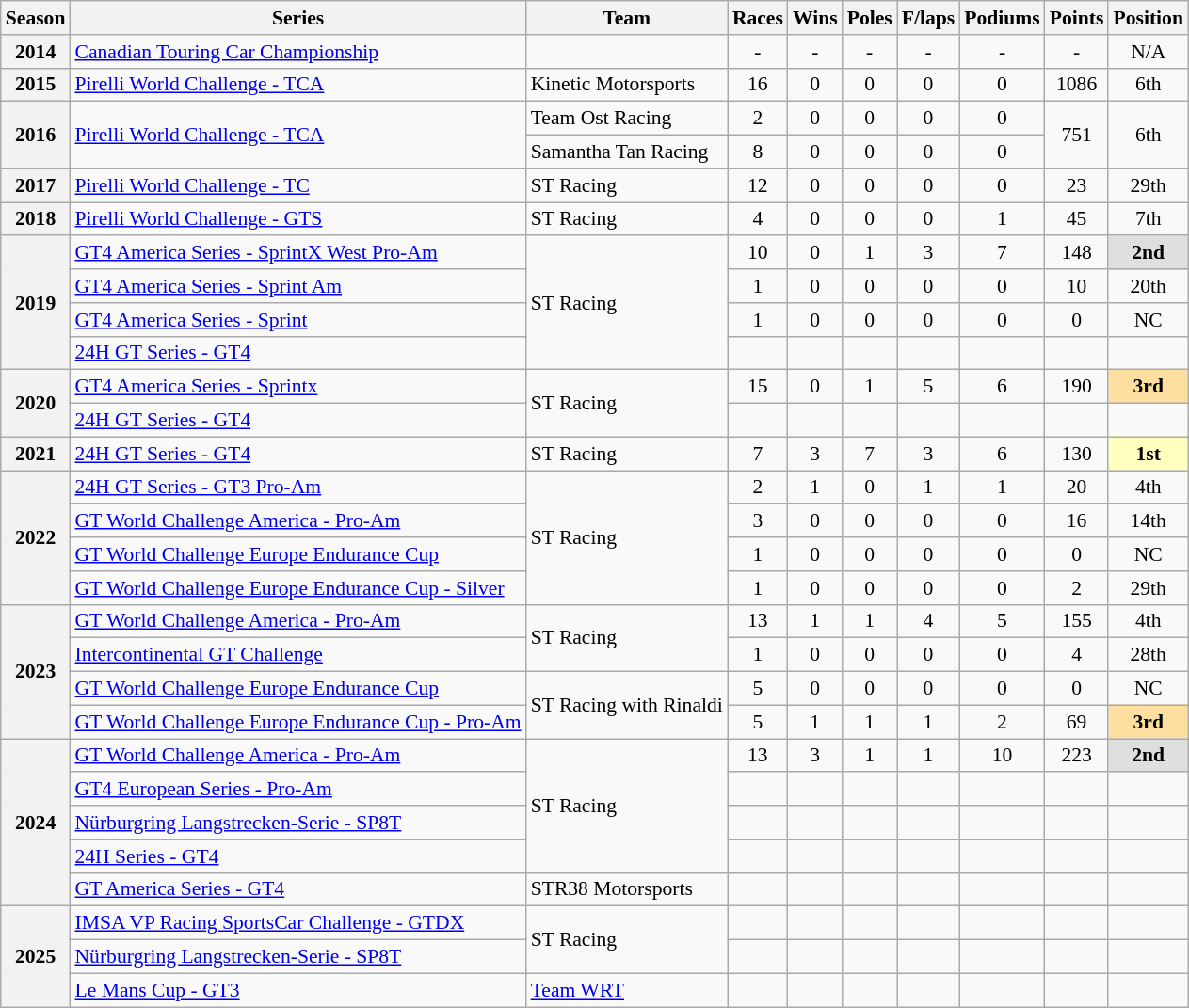<table class="wikitable" style="font-size: 90%; text-align:center">
<tr>
<th>Season</th>
<th>Series</th>
<th>Team</th>
<th>Races</th>
<th>Wins</th>
<th>Poles</th>
<th>F/laps</th>
<th>Podiums</th>
<th>Points</th>
<th>Position</th>
</tr>
<tr>
<th>2014</th>
<td align="left"><a href='#'>Canadian Touring Car Championship</a></td>
<td align="left"></td>
<td>-</td>
<td>-</td>
<td>-</td>
<td>-</td>
<td>-</td>
<td>-</td>
<td>N/A</td>
</tr>
<tr>
<th>2015</th>
<td align="left"><a href='#'>Pirelli World Challenge - TCA</a></td>
<td align="left">Kinetic Motorsports</td>
<td>16</td>
<td>0</td>
<td>0</td>
<td>0</td>
<td>0</td>
<td>1086</td>
<td>6th</td>
</tr>
<tr>
<th rowspan="2">2016</th>
<td rowspan="2" align="left"><a href='#'>Pirelli World Challenge - TCA</a></td>
<td align="left">Team Ost Racing</td>
<td>2</td>
<td>0</td>
<td>0</td>
<td>0</td>
<td>0</td>
<td rowspan="2">751</td>
<td rowspan="2">6th</td>
</tr>
<tr>
<td align="left">Samantha Tan Racing</td>
<td>8</td>
<td>0</td>
<td>0</td>
<td>0</td>
<td>0</td>
</tr>
<tr>
<th>2017</th>
<td align="left"><a href='#'>Pirelli World Challenge - TC</a></td>
<td align="left">ST Racing</td>
<td>12</td>
<td>0</td>
<td>0</td>
<td>0</td>
<td>0</td>
<td>23</td>
<td>29th</td>
</tr>
<tr>
<th>2018</th>
<td align="left"><a href='#'>Pirelli World Challenge - GTS</a></td>
<td align="left">ST Racing</td>
<td>4</td>
<td>0</td>
<td>0</td>
<td>0</td>
<td>1</td>
<td>45</td>
<td>7th</td>
</tr>
<tr>
<th rowspan="4">2019</th>
<td align="left"><a href='#'>GT4 America Series - SprintX West Pro-Am</a></td>
<td rowspan="4" align="left">ST Racing</td>
<td>10</td>
<td>0</td>
<td>1</td>
<td>3</td>
<td>7</td>
<td>148</td>
<td style="background:#DFDFDF;"><strong>2nd</strong></td>
</tr>
<tr>
<td align="left"><a href='#'>GT4 America Series - Sprint Am</a></td>
<td>1</td>
<td>0</td>
<td>0</td>
<td>0</td>
<td>0</td>
<td>10</td>
<td>20th</td>
</tr>
<tr>
<td align="left"><a href='#'>GT4 America Series - Sprint</a></td>
<td>1</td>
<td>0</td>
<td>0</td>
<td>0</td>
<td>0</td>
<td>0</td>
<td>NC</td>
</tr>
<tr>
<td align=left><a href='#'>24H GT Series - GT4</a></td>
<td></td>
<td></td>
<td></td>
<td></td>
<td></td>
<td></td>
<td></td>
</tr>
<tr>
<th rowspan="2">2020</th>
<td align="left"><a href='#'>GT4 America Series - Sprintx</a></td>
<td rowspan="2" align="left">ST Racing</td>
<td>15</td>
<td>0</td>
<td>1</td>
<td>5</td>
<td>6</td>
<td>190</td>
<td style="background:#FFDF9F;"><strong>3rd</strong></td>
</tr>
<tr>
<td align=left><a href='#'>24H GT Series - GT4</a></td>
<td></td>
<td></td>
<td></td>
<td></td>
<td></td>
<td></td>
<td></td>
</tr>
<tr>
<th>2021</th>
<td align="left"><a href='#'>24H GT Series - GT4</a></td>
<td align="left">ST Racing</td>
<td>7</td>
<td>3</td>
<td>7</td>
<td>3</td>
<td>6</td>
<td>130</td>
<td style="background:#FFFFBF;"><strong>1st</strong></td>
</tr>
<tr>
<th rowspan="4">2022</th>
<td align="left"><a href='#'>24H GT Series - GT3 Pro-Am</a></td>
<td rowspan="4" align="left">ST Racing</td>
<td>2</td>
<td>1</td>
<td>0</td>
<td>1</td>
<td>1</td>
<td>20</td>
<td>4th</td>
</tr>
<tr>
<td align="left"><a href='#'>GT World Challenge America - Pro-Am</a></td>
<td>3</td>
<td>0</td>
<td>0</td>
<td>0</td>
<td>0</td>
<td>16</td>
<td>14th</td>
</tr>
<tr>
<td align=left><a href='#'>GT World Challenge Europe Endurance Cup</a></td>
<td>1</td>
<td>0</td>
<td>0</td>
<td>0</td>
<td>0</td>
<td>0</td>
<td>NC</td>
</tr>
<tr>
<td align="left"><a href='#'>GT World Challenge Europe Endurance Cup - Silver</a></td>
<td>1</td>
<td>0</td>
<td>0</td>
<td>0</td>
<td>0</td>
<td>2</td>
<td>29th</td>
</tr>
<tr>
<th rowspan="4">2023</th>
<td align="left"><a href='#'>GT World Challenge America - Pro-Am</a></td>
<td rowspan="2" align="left">ST Racing</td>
<td>13</td>
<td>1</td>
<td>1</td>
<td>4</td>
<td>5</td>
<td>155</td>
<td>4th</td>
</tr>
<tr>
<td align=left><a href='#'>Intercontinental GT Challenge</a></td>
<td>1</td>
<td>0</td>
<td>0</td>
<td>0</td>
<td>0</td>
<td>4</td>
<td>28th</td>
</tr>
<tr>
<td align=left><a href='#'>GT World Challenge Europe Endurance Cup</a></td>
<td rowspan="2" align=left>ST Racing with Rinaldi</td>
<td>5</td>
<td>0</td>
<td>0</td>
<td>0</td>
<td>0</td>
<td>0</td>
<td>NC</td>
</tr>
<tr>
<td align="left"><a href='#'>GT World Challenge Europe Endurance Cup - Pro-Am</a></td>
<td>5</td>
<td>1</td>
<td>1</td>
<td>1</td>
<td>2</td>
<td>69</td>
<td style="background:#FFDF9F;"><strong>3rd</strong></td>
</tr>
<tr>
<th rowspan="5">2024</th>
<td align="left"><a href='#'>GT World Challenge America - Pro-Am</a></td>
<td rowspan="4" align="left">ST Racing</td>
<td>13</td>
<td>3</td>
<td>1</td>
<td>1</td>
<td>10</td>
<td>223</td>
<td style="background:#DFDFDF;"><strong>2nd</strong></td>
</tr>
<tr>
<td align=left><a href='#'>GT4 European Series - Pro-Am</a></td>
<td></td>
<td></td>
<td></td>
<td></td>
<td></td>
<td></td>
<td></td>
</tr>
<tr>
<td align=left><a href='#'>Nürburgring Langstrecken-Serie - SP8T</a></td>
<td></td>
<td></td>
<td></td>
<td></td>
<td></td>
<td></td>
<td></td>
</tr>
<tr>
<td align=left><a href='#'>24H Series - GT4</a></td>
<td></td>
<td></td>
<td></td>
<td></td>
<td></td>
<td></td>
<td></td>
</tr>
<tr>
<td align=left><a href='#'>GT America Series - GT4</a></td>
<td align=left>STR38 Motorsports</td>
<td></td>
<td></td>
<td></td>
<td></td>
<td></td>
<td></td>
<td></td>
</tr>
<tr>
<th rowspan="3">2025</th>
<td align=left><a href='#'>IMSA VP Racing SportsCar Challenge - GTDX</a></td>
<td rowspan="2" align="left">ST Racing</td>
<td></td>
<td></td>
<td></td>
<td></td>
<td></td>
<td></td>
<td></td>
</tr>
<tr>
<td align=left><a href='#'>Nürburgring Langstrecken-Serie - SP8T</a></td>
<td></td>
<td></td>
<td></td>
<td></td>
<td></td>
<td></td>
<td></td>
</tr>
<tr>
<td align=left><a href='#'>Le Mans Cup - GT3</a></td>
<td align=left><a href='#'>Team WRT</a></td>
<td></td>
<td></td>
<td></td>
<td></td>
<td></td>
<td></td>
<td></td>
</tr>
</table>
